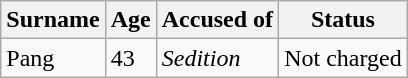<table class="wikitable">
<tr>
<th>Surname</th>
<th>Age</th>
<th>Accused of</th>
<th>Status</th>
</tr>
<tr>
<td>Pang</td>
<td>43</td>
<td><em>Sedition</em></td>
<td>Not charged</td>
</tr>
</table>
